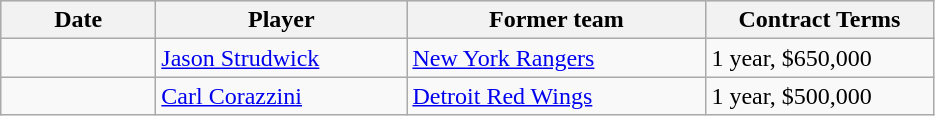<table class="wikitable">
<tr style="background:#ddd; text-align:center;">
<th style="width: 6em;">Date</th>
<th style="width: 10em;">Player</th>
<th style="width: 12em;">Former team</th>
<th style="width: 9em;">Contract Terms</th>
</tr>
<tr>
<td></td>
<td><a href='#'>Jason Strudwick</a></td>
<td><a href='#'>New York Rangers</a></td>
<td>1 year, $650,000</td>
</tr>
<tr>
<td></td>
<td><a href='#'>Carl Corazzini</a></td>
<td><a href='#'>Detroit Red Wings</a></td>
<td>1 year, $500,000</td>
</tr>
</table>
